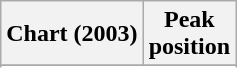<table class="wikitable sortable plainrowheaders" style="text-align:center">
<tr>
<th scope="col">Chart (2003)</th>
<th scope="col">Peak<br>position</th>
</tr>
<tr>
</tr>
<tr>
</tr>
<tr>
</tr>
</table>
